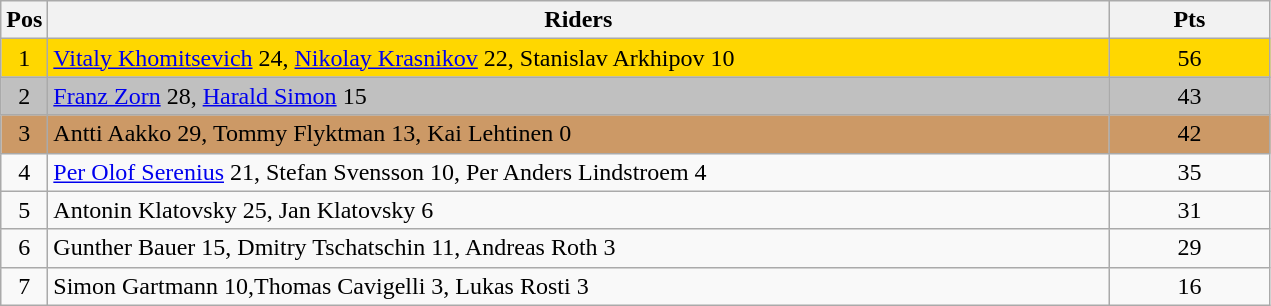<table class="wikitable" style="font-size: 100%">
<tr>
<th width=20>Pos</th>
<th width=700>Riders</th>
<th width=100>Pts</th>
</tr>
<tr align=center style="background-color: gold;">
<td>1</td>
<td align="left"> <a href='#'>Vitaly Khomitsevich</a> 24, <a href='#'>Nikolay Krasnikov</a> 22,  Stanislav Arkhipov 10</td>
<td>56</td>
</tr>
<tr align=center style="background-color: silver;">
<td>2</td>
<td align="left"> <a href='#'>Franz Zorn</a> 28, <a href='#'>Harald Simon</a> 15</td>
<td>43</td>
</tr>
<tr align=center style="background-color: #cc9966;">
<td>3</td>
<td align="left"> Antti Aakko 29, Tommy Flyktman 13, Kai Lehtinen 0</td>
<td>42</td>
</tr>
<tr align=center>
<td>4</td>
<td align="left"> <a href='#'>Per Olof Serenius</a> 21, Stefan Svensson 10, Per Anders Lindstroem 4</td>
<td>35</td>
</tr>
<tr align=center>
<td>5</td>
<td align="left"> Antonin Klatovsky 25, Jan Klatovsky 6</td>
<td>31</td>
</tr>
<tr align=center>
<td>6</td>
<td align="left"> Gunther Bauer 15, Dmitry Tschatschin 11, Andreas Roth 3</td>
<td>29</td>
</tr>
<tr align=center>
<td>7</td>
<td align="left">  Simon Gartmann 10,Thomas Cavigelli 3, Lukas Rosti 3</td>
<td>16</td>
</tr>
</table>
